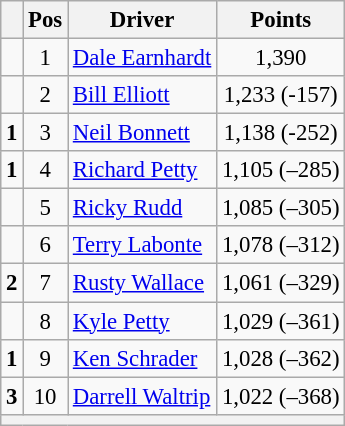<table class="wikitable" style="font-size: 95%;">
<tr>
<th></th>
<th>Pos</th>
<th>Driver</th>
<th>Points</th>
</tr>
<tr>
<td align="left"></td>
<td style="text-align:center;">1</td>
<td><a href='#'>Dale Earnhardt</a></td>
<td style="text-align:center;">1,390</td>
</tr>
<tr>
<td align="left"></td>
<td style="text-align:center;">2</td>
<td><a href='#'>Bill Elliott</a></td>
<td style="text-align:center;">1,233 (-157)</td>
</tr>
<tr>
<td align="left">  <strong>1</strong></td>
<td style="text-align:center;">3</td>
<td><a href='#'>Neil Bonnett</a></td>
<td style="text-align:center;">1,138 (-252)</td>
</tr>
<tr>
<td align="left">  <strong>1</strong></td>
<td style="text-align:center;">4</td>
<td><a href='#'>Richard Petty</a></td>
<td style="text-align:center;">1,105 (–285)</td>
</tr>
<tr>
<td align="left"></td>
<td style="text-align:center;">5</td>
<td><a href='#'>Ricky Rudd</a></td>
<td style="text-align:center;">1,085 (–305)</td>
</tr>
<tr>
<td align="left"></td>
<td style="text-align:center;">6</td>
<td><a href='#'>Terry Labonte</a></td>
<td style="text-align:center;">1,078 (–312)</td>
</tr>
<tr>
<td align="left">  <strong>2</strong></td>
<td style="text-align:center;">7</td>
<td><a href='#'>Rusty Wallace</a></td>
<td style="text-align:center;">1,061 (–329)</td>
</tr>
<tr>
<td align="left"></td>
<td style="text-align:center;">8</td>
<td><a href='#'>Kyle Petty</a></td>
<td style="text-align:center;">1,029 (–361)</td>
</tr>
<tr>
<td align="left">  <strong>1</strong></td>
<td style="text-align:center;">9</td>
<td><a href='#'>Ken Schrader</a></td>
<td style="text-align:center;">1,028 (–362)</td>
</tr>
<tr>
<td align="left">  <strong>3</strong></td>
<td style="text-align:center;">10</td>
<td><a href='#'>Darrell Waltrip</a></td>
<td style="text-align:center;">1,022 (–368)</td>
</tr>
<tr class="sortbottom">
<th colspan="9"></th>
</tr>
</table>
